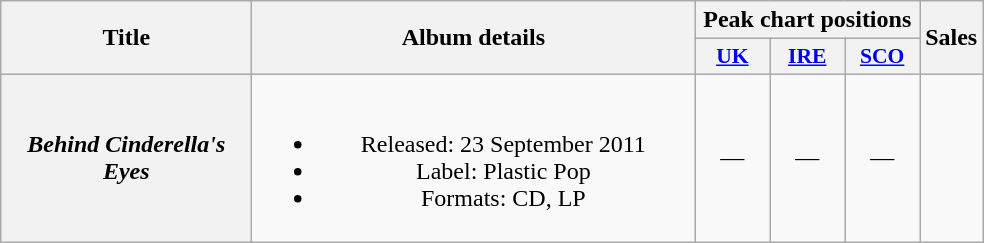<table class="wikitable plainrowheaders" style="text-align:center;">
<tr>
<th scope="col" rowspan="2" style="width:10em;">Title</th>
<th scope="col" rowspan="2" style="width:18em;">Album details</th>
<th scope="col" colspan="3">Peak chart positions</th>
<th scope="col" rowspan="2">Sales</th>
</tr>
<tr>
<th scope="col" style="width:3em;font-size:90%;"><a href='#'>UK</a><br></th>
<th scope="col" style="width:3em;font-size:90%;"><a href='#'>IRE</a><br></th>
<th scope="col" style="width:3em;font-size:90%;"><a href='#'>SCO</a><br></th>
</tr>
<tr>
<th scope="row"><em>Behind Cinderella's Eyes</em></th>
<td><br><ul><li>Released: 23 September 2011</li><li>Label: Plastic Pop</li><li>Formats: CD, LP</li></ul></td>
<td>—</td>
<td>—</td>
<td>—</td>
<td></td>
</tr>
</table>
